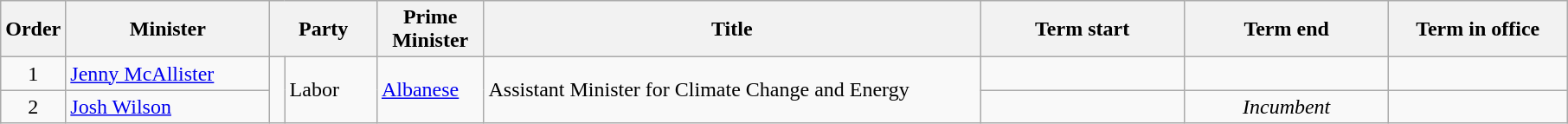<table class="wikitable">
<tr>
<th width=5>Order</th>
<th width=150>Minister</th>
<th width=75 colspan="2">Party</th>
<th width=75>Prime Minister</th>
<th width=375>Title</th>
<th width=150>Term start</th>
<th width=150>Term end</th>
<th width=130>Term in office</th>
</tr>
<tr>
<td align=center>1</td>
<td><a href='#'>Jenny McAllister</a></td>
<td rowspan=2 ></td>
<td rowspan=2>Labor</td>
<td rowspan=2><a href='#'>Albanese</a></td>
<td rowspan=2>Assistant Minister for Climate Change and Energy</td>
<td align=center></td>
<td align=center></td>
<td align=right></td>
</tr>
<tr>
<td align=center>2</td>
<td><a href='#'>Josh Wilson</a></td>
<td align=center></td>
<td align=center><em>Incumbent</em></td>
<td align=right></td>
</tr>
</table>
